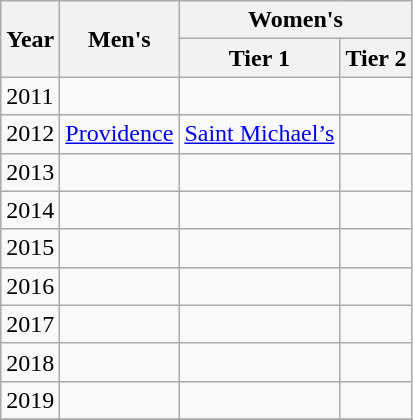<table class="wikitable">
<tr>
<th scope="col" rowspan=2>Year</th>
<th scope="col" rowspan=2>Men's</th>
<th scope="col" colspan=4>Women's</th>
</tr>
<tr>
<th>Tier 1</th>
<th>Tier 2</th>
</tr>
<tr>
<td>2011</td>
<td></td>
<td></td>
<td></td>
</tr>
<tr>
<td>2012</td>
<td><a href='#'>Providence</a></td>
<td><a href='#'>Saint Michael’s</a></td>
<td></td>
</tr>
<tr>
<td>2013</td>
<td></td>
<td></td>
<td></td>
</tr>
<tr>
<td>2014</td>
<td></td>
<td></td>
<td></td>
</tr>
<tr>
<td>2015</td>
<td></td>
<td></td>
<td></td>
</tr>
<tr>
<td>2016</td>
<td></td>
<td></td>
<td></td>
</tr>
<tr>
<td>2017</td>
<td></td>
<td></td>
<td></td>
</tr>
<tr>
<td>2018</td>
<td></td>
<td></td>
<td></td>
</tr>
<tr>
<td>2019</td>
<td></td>
<td></td>
<td></td>
</tr>
<tr>
</tr>
</table>
